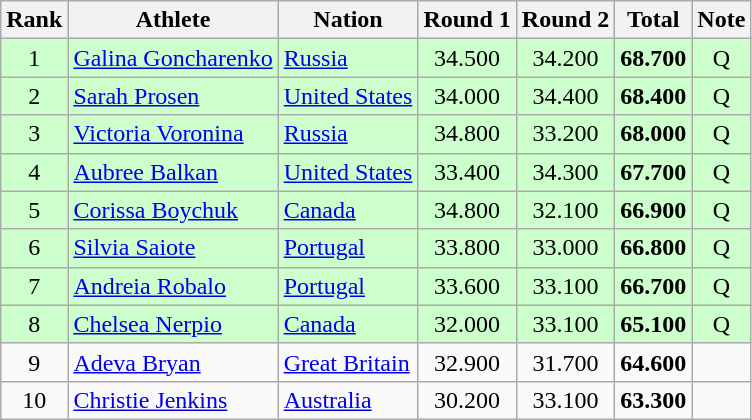<table class="wikitable sortable" style="text-align:center">
<tr>
<th>Rank</th>
<th>Athlete</th>
<th>Nation</th>
<th>Round 1</th>
<th>Round 2</th>
<th>Total</th>
<th>Note</th>
</tr>
<tr bgcolor=ccffcc>
<td>1</td>
<td align=left><a href='#'>Galina Goncharenko</a></td>
<td align=left> <a href='#'>Russia</a></td>
<td>34.500</td>
<td>34.200</td>
<td><strong>68.700</strong></td>
<td>Q</td>
</tr>
<tr bgcolor=ccffcc>
<td>2</td>
<td align=left><a href='#'>Sarah Prosen</a></td>
<td align=left> <a href='#'>United States</a></td>
<td>34.000</td>
<td>34.400</td>
<td><strong>68.400</strong></td>
<td>Q</td>
</tr>
<tr bgcolor=ccffcc>
<td>3</td>
<td align=left><a href='#'>Victoria Voronina</a></td>
<td align=left> <a href='#'>Russia</a></td>
<td>34.800</td>
<td>33.200</td>
<td><strong>68.000</strong></td>
<td>Q</td>
</tr>
<tr bgcolor=ccffcc>
<td>4</td>
<td align=left><a href='#'>Aubree Balkan</a></td>
<td align=left> <a href='#'>United States</a></td>
<td>33.400</td>
<td>34.300</td>
<td><strong>67.700</strong></td>
<td>Q</td>
</tr>
<tr bgcolor=ccffcc>
<td>5</td>
<td align=left><a href='#'>Corissa Boychuk</a></td>
<td align=left> <a href='#'>Canada</a></td>
<td>34.800</td>
<td>32.100</td>
<td><strong>66.900</strong></td>
<td>Q</td>
</tr>
<tr bgcolor=ccffcc>
<td>6</td>
<td align=left><a href='#'>Silvia Saiote</a></td>
<td align=left> <a href='#'>Portugal</a></td>
<td>33.800</td>
<td>33.000</td>
<td><strong>66.800</strong></td>
<td>Q</td>
</tr>
<tr bgcolor=ccffcc>
<td>7</td>
<td align=left><a href='#'>Andreia Robalo</a></td>
<td align=left> <a href='#'>Portugal</a></td>
<td>33.600</td>
<td>33.100</td>
<td><strong>66.700</strong></td>
<td>Q</td>
</tr>
<tr bgcolor=ccffcc>
<td>8</td>
<td align=left><a href='#'>Chelsea Nerpio</a></td>
<td align=left> <a href='#'>Canada</a></td>
<td>32.000</td>
<td>33.100</td>
<td><strong>65.100</strong></td>
<td>Q</td>
</tr>
<tr>
<td>9</td>
<td align=left><a href='#'>Adeva Bryan</a></td>
<td align=left> <a href='#'>Great Britain</a></td>
<td>32.900</td>
<td>31.700</td>
<td><strong>64.600</strong></td>
<td></td>
</tr>
<tr>
<td>10</td>
<td align=left><a href='#'>Christie Jenkins</a></td>
<td align=left> <a href='#'>Australia</a></td>
<td>30.200</td>
<td>33.100</td>
<td><strong>63.300</strong></td>
<td></td>
</tr>
</table>
